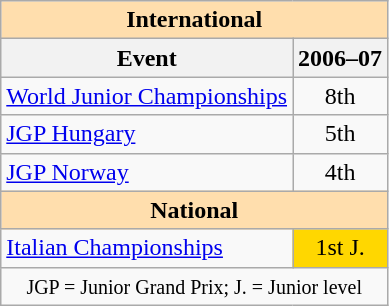<table class="wikitable" style="text-align:center">
<tr>
<th style="background-color: #ffdead; " colspan=2 align=center><strong>International</strong></th>
</tr>
<tr>
<th>Event</th>
<th>2006–07</th>
</tr>
<tr>
<td align=left><a href='#'>World Junior Championships</a></td>
<td>8th</td>
</tr>
<tr>
<td align=left><a href='#'>JGP Hungary</a></td>
<td>5th</td>
</tr>
<tr>
<td align=left><a href='#'>JGP Norway</a></td>
<td>4th</td>
</tr>
<tr>
<th style="background-color: #ffdead; " colspan=2 align=center><strong>National</strong></th>
</tr>
<tr>
<td align=left><a href='#'>Italian Championships</a></td>
<td bgcolor=gold>1st J.</td>
</tr>
<tr>
<td colspan=2 align=center><small> JGP = Junior Grand Prix; J. = Junior level </small></td>
</tr>
</table>
